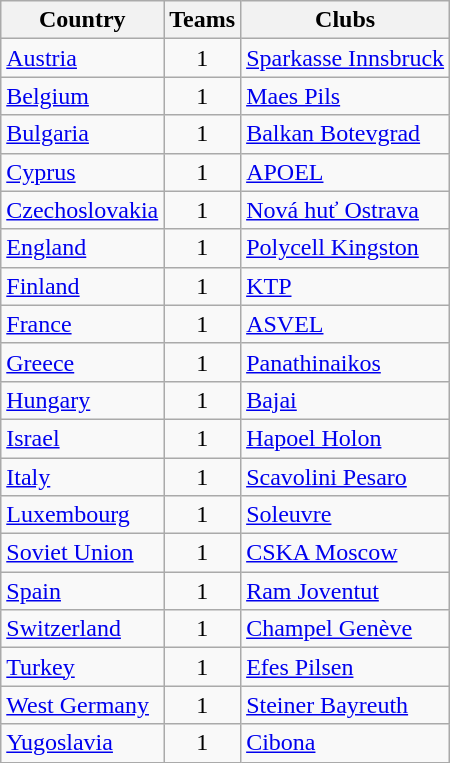<table class="wikitable" style="margin-left:0.5em;">
<tr>
<th>Country</th>
<th>Teams</th>
<th colspan=5>Clubs</th>
</tr>
<tr>
<td> <a href='#'>Austria</a></td>
<td align=center>1</td>
<td><a href='#'>Sparkasse Innsbruck</a></td>
</tr>
<tr>
<td> <a href='#'>Belgium</a></td>
<td align=center>1</td>
<td><a href='#'>Maes Pils</a></td>
</tr>
<tr>
<td> <a href='#'>Bulgaria</a></td>
<td align=center>1</td>
<td><a href='#'>Balkan Botevgrad</a></td>
</tr>
<tr>
<td> <a href='#'>Cyprus</a></td>
<td align=center>1</td>
<td><a href='#'>APOEL</a></td>
</tr>
<tr>
<td> <a href='#'>Czechoslovakia</a></td>
<td align=center>1</td>
<td><a href='#'>Nová huť Ostrava</a></td>
</tr>
<tr>
<td> <a href='#'>England</a></td>
<td align=center>1</td>
<td><a href='#'>Polycell Kingston</a></td>
</tr>
<tr>
<td> <a href='#'>Finland</a></td>
<td align=center>1</td>
<td><a href='#'>KTP</a></td>
</tr>
<tr>
<td> <a href='#'>France</a></td>
<td align=center>1</td>
<td><a href='#'>ASVEL</a></td>
</tr>
<tr>
<td> <a href='#'>Greece</a></td>
<td align=center>1</td>
<td><a href='#'>Panathinaikos</a></td>
</tr>
<tr>
<td> <a href='#'>Hungary</a></td>
<td align=center>1</td>
<td><a href='#'>Bajai</a></td>
</tr>
<tr>
<td> <a href='#'>Israel</a></td>
<td align=center>1</td>
<td><a href='#'>Hapoel Holon</a></td>
</tr>
<tr>
<td> <a href='#'>Italy</a></td>
<td align=center>1</td>
<td><a href='#'>Scavolini Pesaro</a></td>
</tr>
<tr>
<td> <a href='#'>Luxembourg</a></td>
<td align=center>1</td>
<td><a href='#'>Soleuvre</a></td>
</tr>
<tr>
<td> <a href='#'>Soviet Union</a></td>
<td align=center>1</td>
<td><a href='#'>CSKA Moscow</a></td>
</tr>
<tr>
<td> <a href='#'>Spain</a></td>
<td align=center>1</td>
<td><a href='#'>Ram Joventut</a></td>
</tr>
<tr>
<td> <a href='#'>Switzerland</a></td>
<td align=center>1</td>
<td><a href='#'>Champel Genève</a></td>
</tr>
<tr>
<td> <a href='#'>Turkey</a></td>
<td align=center>1</td>
<td><a href='#'>Efes Pilsen</a></td>
</tr>
<tr>
<td> <a href='#'>West Germany</a></td>
<td align=center>1</td>
<td><a href='#'>Steiner Bayreuth</a></td>
</tr>
<tr>
<td> <a href='#'>Yugoslavia</a></td>
<td align=center>1</td>
<td><a href='#'>Cibona</a></td>
</tr>
</table>
